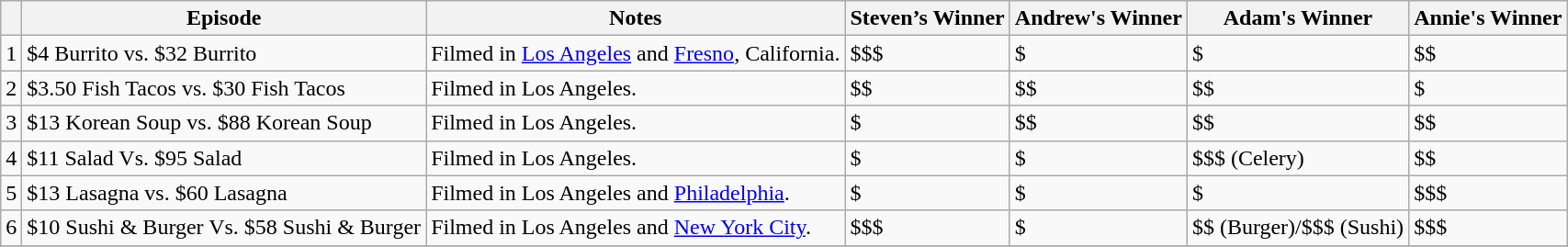<table class="wikitable">
<tr>
<th></th>
<th>Episode</th>
<th>Notes</th>
<th>Steven’s Winner</th>
<th>Andrew's Winner</th>
<th>Adam's Winner</th>
<th>Annie's Winner</th>
</tr>
<tr>
<td>1</td>
<td>$4 Burrito vs. $32 Burrito</td>
<td>Filmed in <a href='#'>Los Angeles</a> and <a href='#'>Fresno</a>, California.</td>
<td>$$$</td>
<td>$</td>
<td>$</td>
<td>$$</td>
</tr>
<tr>
<td>2</td>
<td>$3.50 Fish Tacos vs. $30 Fish Tacos</td>
<td>Filmed in Los Angeles.</td>
<td>$$</td>
<td>$$</td>
<td>$$</td>
<td>$</td>
</tr>
<tr>
<td>3</td>
<td>$13 Korean Soup vs. $88 Korean Soup</td>
<td>Filmed in Los Angeles.</td>
<td>$</td>
<td>$$</td>
<td>$$</td>
<td>$$</td>
</tr>
<tr>
<td>4</td>
<td>$11 Salad Vs. $95 Salad</td>
<td>Filmed in Los Angeles.</td>
<td>$</td>
<td>$</td>
<td>$$$ (Celery)</td>
<td>$$</td>
</tr>
<tr>
<td>5</td>
<td>$13 Lasagna vs. $60 Lasagna</td>
<td>Filmed in Los Angeles and <a href='#'>Philadelphia</a>.</td>
<td>$</td>
<td>$</td>
<td>$</td>
<td>$$$</td>
</tr>
<tr>
<td>6</td>
<td>$10 Sushi & Burger Vs. $58 Sushi & Burger</td>
<td>Filmed in Los Angeles and <a href='#'>New York City</a>.</td>
<td>$$$</td>
<td>$</td>
<td>$$ (Burger)/$$$ (Sushi)</td>
<td>$$$</td>
</tr>
<tr>
</tr>
</table>
